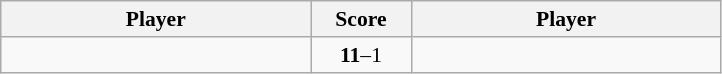<table class="wikitable " style="font-size: 90%">
<tr>
<th width=200>Player</th>
<th width=60>Score</th>
<th width=200>Player</th>
</tr>
<tr>
<td><strong></strong></td>
<td align="center"><strong>11</strong>–1</td>
<td></td>
</tr>
</table>
